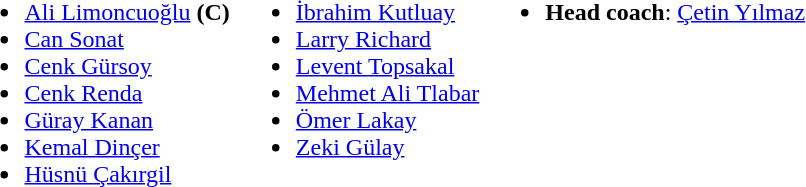<table>
<tr valign="top">
<td><br><ul><li> <a href='#'>Ali Limoncuoğlu</a> <strong>(C)</strong></li><li> <a href='#'>Can Sonat</a></li><li> <a href='#'>Cenk Gürsoy</a></li><li> <a href='#'>Cenk Renda</a></li><li> <a href='#'>Güray Kanan</a></li><li> <a href='#'>Kemal Dinçer</a></li><li> <a href='#'>Hüsnü Çakırgil</a></li></ul></td>
<td><br><ul><li> <a href='#'>İbrahim Kutluay</a></li><li> <a href='#'>Larry Richard</a></li><li> <a href='#'>Levent Topsakal</a></li><li> <a href='#'>Mehmet Ali Tlabar</a></li><li> <a href='#'>Ömer Lakay</a></li><li> <a href='#'>Zeki Gülay</a></li></ul></td>
<td><br><ul><li><strong>Head coach</strong>:  <a href='#'>Çetin Yılmaz</a></li></ul></td>
</tr>
</table>
